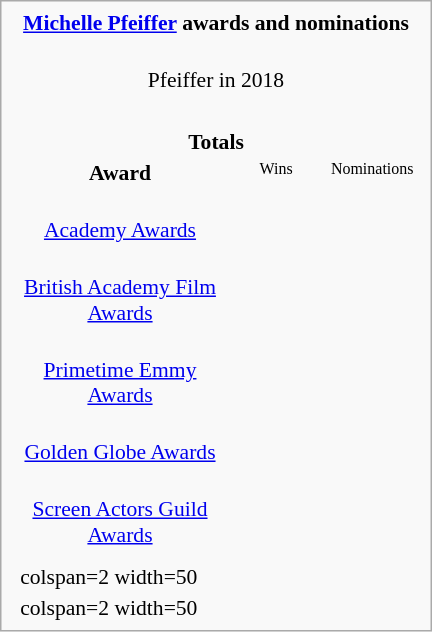<table class=infobox style="width:20em; text-align:left; font-size:90%; vertical-align:middle; background-color:#white">
<tr>
<th colspan=2 style="text-align: center;"><strong><a href='#'>Michelle Pfeiffer</a> awards and nominations</strong></th>
</tr>
<tr>
<td colspan=3 style="text-align:center"><br>Pfeiffer in 2018</td>
</tr>
<tr>
<td colspan=3><br><table class="collapsible collapsed" width=100%>
<tr>
<th colspan=3 style="background-color#d9e8ff; text-align: center;">Totals</th>
</tr>
<tr style="background-color#d9e8ff; text-align:center">
<th style="vertical-align:middle; text-align: center;">Award</th>
<td style="background#cceecc; text-align: center; font-size:8pt" width=60px>Wins</td>
<td style="background#eecccc; text-align: center; font-size:8pt" width=60px>Nominations</td>
</tr>
<tr>
<td align=center><br><a href='#'>Academy Awards</a></td>
<td></td>
<td></td>
</tr>
<tr>
<td align=center><br><a href='#'>British Academy Film Awards</a></td>
<td></td>
<td></td>
</tr>
<tr>
<td align=center><br><a href='#'>Primetime Emmy Awards</a></td>
<td></td>
<td></td>
</tr>
<tr>
<td align=center><br><a href='#'>Golden Globe Awards</a></td>
<td></td>
<td></td>
</tr>
<tr>
<td align=center><br><a href='#'>Screen Actors Guild Awards</a></td>
<td></td>
<td></td>
</tr>
<tr>
</tr>
</table>
</td>
</tr>
<tr style="background-color#d9e8ff">
</tr>
<tr>
<td></td>
<td>colspan=2 width=50 </td>
</tr>
<tr>
<td></td>
<td>colspan=2 width=50 </td>
</tr>
</table>
